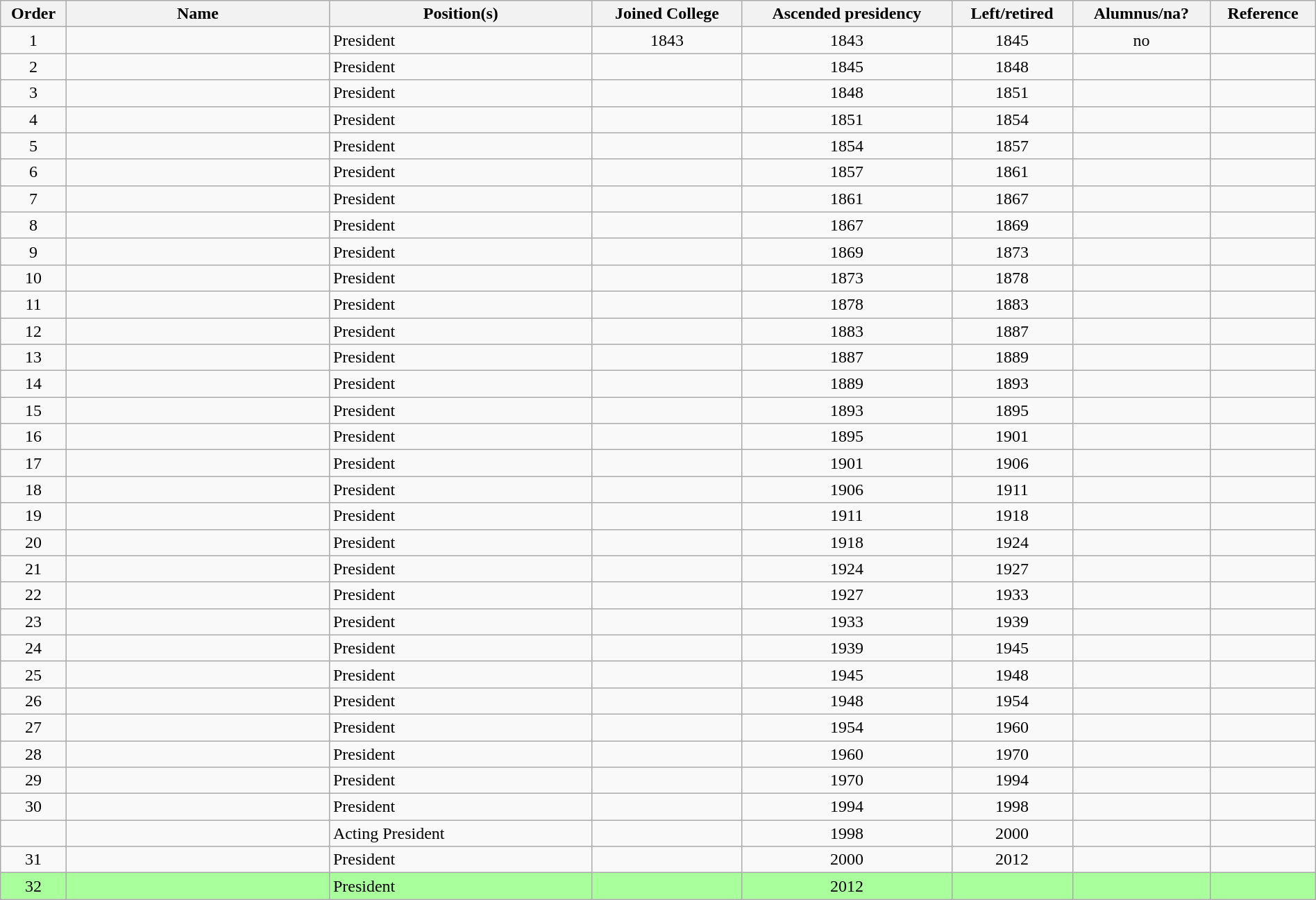<table class="wikitable sortable" style="width:100%">
<tr>
<th style="width:5%;">Order</th>
<th style="width:20%;">Name</th>
<th style="width:20%;">Position(s)</th>
<th style="width:*;">Joined College</th>
<th style="width:*;">Ascended presidency</th>
<th style="width:*;">Left/retired</th>
<th style="width:*;">Alumnus/na?</th>
<th style="width:*;" class="unsortable">Reference</th>
</tr>
<tr>
<td style="text-align:center;">1</td>
<td></td>
<td>President</td>
<td style="text-align:center;">1843</td>
<td style="text-align:center;">1843</td>
<td style="text-align:center;">1845</td>
<td style="text-align:center;">no</td>
<td style="text-align:center;"></td>
</tr>
<tr>
<td style="text-align:center;">2</td>
<td></td>
<td>President</td>
<td style="text-align:center;"></td>
<td style="text-align:center;">1845</td>
<td style="text-align:center;">1848</td>
<td style="text-align:center;"></td>
<td style="text-align:center;"></td>
</tr>
<tr>
<td style="text-align:center;">3</td>
<td></td>
<td>President</td>
<td style="text-align:center;"></td>
<td style="text-align:center;">1848</td>
<td style="text-align:center;">1851</td>
<td style="text-align:center;"></td>
<td style="text-align:center;"></td>
</tr>
<tr>
<td style="text-align:center;">4</td>
<td></td>
<td>President</td>
<td style="text-align:center;"></td>
<td style="text-align:center;">1851</td>
<td style="text-align:center;">1854</td>
<td style="text-align:center;"></td>
<td style="text-align:center;"></td>
</tr>
<tr>
<td style="text-align:center;">5</td>
<td></td>
<td>President</td>
<td style="text-align:center;"></td>
<td style="text-align:center;">1854</td>
<td style="text-align:center;">1857</td>
<td style="text-align:center;"></td>
<td style="text-align:center;"></td>
</tr>
<tr>
<td style="text-align:center;">6</td>
<td></td>
<td>President</td>
<td style="text-align:center;"></td>
<td style="text-align:center;">1857</td>
<td style="text-align:center;">1861</td>
<td style="text-align:center;"></td>
<td style="text-align:center;"></td>
</tr>
<tr>
<td style="text-align:center;">7</td>
<td></td>
<td>President</td>
<td style="text-align:center;"></td>
<td style="text-align:center;">1861</td>
<td style="text-align:center;">1867</td>
<td style="text-align:center;"></td>
<td style="text-align:center;"></td>
</tr>
<tr>
<td style="text-align:center;">8</td>
<td></td>
<td>President</td>
<td style="text-align:center;"></td>
<td style="text-align:center;">1867</td>
<td style="text-align:center;">1869</td>
<td style="text-align:center;"></td>
<td style="text-align:center;"></td>
</tr>
<tr>
<td style="text-align:center;">9</td>
<td></td>
<td>President</td>
<td style="text-align:center;"></td>
<td style="text-align:center;">1869</td>
<td style="text-align:center;">1873</td>
<td style="text-align:center;"></td>
<td style="text-align:center;"></td>
</tr>
<tr>
<td style="text-align:center;">10</td>
<td></td>
<td>President</td>
<td style="text-align:center;"></td>
<td style="text-align:center;">1873</td>
<td style="text-align:center;">1878</td>
<td style="text-align:center;"></td>
<td style="text-align:center;"></td>
</tr>
<tr>
<td style="text-align:center;">11</td>
<td></td>
<td>President</td>
<td style="text-align:center;"></td>
<td style="text-align:center;">1878</td>
<td style="text-align:center;">1883</td>
<td style="text-align:center;"></td>
<td style="text-align:center;"></td>
</tr>
<tr>
<td style="text-align:center;">12</td>
<td></td>
<td>President</td>
<td style="text-align:center;"></td>
<td style="text-align:center;">1883</td>
<td style="text-align:center;">1887</td>
<td style="text-align:center;"></td>
<td style="text-align:center;"></td>
</tr>
<tr>
<td style="text-align:center;">13</td>
<td></td>
<td>President</td>
<td style="text-align:center;"></td>
<td style="text-align:center;">1887</td>
<td style="text-align:center;">1889</td>
<td style="text-align:center;"></td>
<td style="text-align:center;"></td>
</tr>
<tr>
<td style="text-align:center;">14</td>
<td></td>
<td>President</td>
<td style="text-align:center;"></td>
<td style="text-align:center;">1889</td>
<td style="text-align:center;">1893</td>
<td style="text-align:center;"></td>
<td style="text-align:center;"></td>
</tr>
<tr>
<td style="text-align:center;">15</td>
<td></td>
<td>President</td>
<td style="text-align:center;"></td>
<td style="text-align:center;">1893</td>
<td style="text-align:center;">1895</td>
<td style="text-align:center;"></td>
<td style="text-align:center;"></td>
</tr>
<tr>
<td style="text-align:center;">16</td>
<td></td>
<td>President</td>
<td style="text-align:center;"></td>
<td style="text-align:center;">1895</td>
<td style="text-align:center;">1901</td>
<td style="text-align:center;"></td>
<td style="text-align:center;"></td>
</tr>
<tr>
<td style="text-align:center;">17</td>
<td></td>
<td>President</td>
<td style="text-align:center;"></td>
<td style="text-align:center;">1901</td>
<td style="text-align:center;">1906</td>
<td style="text-align:center;"></td>
<td style="text-align:center;"></td>
</tr>
<tr>
<td style="text-align:center;">18</td>
<td></td>
<td>President</td>
<td style="text-align:center;"></td>
<td style="text-align:center;">1906</td>
<td style="text-align:center;">1911</td>
<td style="text-align:center;"></td>
<td style="text-align:center;"></td>
</tr>
<tr>
<td style="text-align:center;">19</td>
<td></td>
<td>President</td>
<td style="text-align:center;"></td>
<td style="text-align:center;">1911</td>
<td style="text-align:center;">1918</td>
<td style="text-align:center;"></td>
<td style="text-align:center;"></td>
</tr>
<tr>
<td style="text-align:center;">20</td>
<td></td>
<td>President</td>
<td style="text-align:center;"></td>
<td style="text-align:center;">1918</td>
<td style="text-align:center;">1924</td>
<td style="text-align:center;"></td>
<td style="text-align:center;"></td>
</tr>
<tr>
<td style="text-align:center;">21</td>
<td></td>
<td>President</td>
<td style="text-align:center;"></td>
<td style="text-align:center;">1924</td>
<td style="text-align:center;">1927</td>
<td style="text-align:center;"></td>
<td style="text-align:center;"></td>
</tr>
<tr>
<td style="text-align:center;">22</td>
<td></td>
<td>President</td>
<td style="text-align:center;"></td>
<td style="text-align:center;">1927</td>
<td style="text-align:center;">1933</td>
<td style="text-align:center;"></td>
<td style="text-align:center;"></td>
</tr>
<tr>
<td style="text-align:center;">23</td>
<td></td>
<td>President</td>
<td style="text-align:center;"></td>
<td style="text-align:center;">1933</td>
<td style="text-align:center;">1939</td>
<td style="text-align:center;"></td>
<td style="text-align:center;"></td>
</tr>
<tr>
<td style="text-align:center;">24</td>
<td></td>
<td>President</td>
<td style="text-align:center;"></td>
<td style="text-align:center;">1939</td>
<td style="text-align:center;">1945</td>
<td style="text-align:center;"></td>
<td style="text-align:center;"></td>
</tr>
<tr>
<td style="text-align:center;">25</td>
<td></td>
<td>President</td>
<td style="text-align:center;"></td>
<td style="text-align:center;">1945</td>
<td style="text-align:center;">1948</td>
<td style="text-align:center;"></td>
<td style="text-align:center;"></td>
</tr>
<tr>
<td style="text-align:center;">26</td>
<td></td>
<td>President</td>
<td style="text-align:center;"></td>
<td style="text-align:center;">1948</td>
<td style="text-align:center;">1954</td>
<td style="text-align:center;"></td>
<td style="text-align:center;"></td>
</tr>
<tr>
<td style="text-align:center;">27</td>
<td></td>
<td>President</td>
<td style="text-align:center;"></td>
<td style="text-align:center;">1954</td>
<td style="text-align:center;">1960</td>
<td style="text-align:center;"></td>
<td style="text-align:center;"></td>
</tr>
<tr>
<td style="text-align:center;">28</td>
<td></td>
<td>President</td>
<td style="text-align:center;"></td>
<td style="text-align:center;">1960</td>
<td style="text-align:center;">1970</td>
<td style="text-align:center;"></td>
<td style="text-align:center;"></td>
</tr>
<tr>
<td style="text-align:center;">29</td>
<td></td>
<td>President</td>
<td style="text-align:center;"></td>
<td style="text-align:center;">1970</td>
<td style="text-align:center;">1994</td>
<td style="text-align:center;"></td>
<td style="text-align:center;"></td>
</tr>
<tr>
<td style="text-align:center;">30</td>
<td></td>
<td>President</td>
<td style="text-align:center;"></td>
<td style="text-align:center;">1994</td>
<td style="text-align:center;">1998</td>
<td style="text-align:center;"></td>
<td style="text-align:center;"></td>
</tr>
<tr>
<td style="text-align:center;"></td>
<td></td>
<td>Acting President</td>
<td style="text-align:center;"></td>
<td style="text-align:center;">1998</td>
<td style="text-align:center;">2000</td>
<td style="text-align:center;"></td>
<td style="text-align:center;"></td>
</tr>
<tr>
<td style="text-align:center;">31</td>
<td></td>
<td>President</td>
<td style="text-align:center;"></td>
<td style="text-align:center;">2000</td>
<td style="text-align:center;">2012</td>
<td style="text-align:center;"></td>
<td style="text-align:center;"></td>
</tr>
<tr style="background:#a8ff9c;">
<td style="text-align:center;">32</td>
<td></td>
<td>President</td>
<td style="text-align:center;"></td>
<td style="text-align:center;">2012</td>
<td style="text-align:center;"></td>
<td style="text-align:center;"></td>
<td style="text-align:center;"></td>
</tr>
</table>
